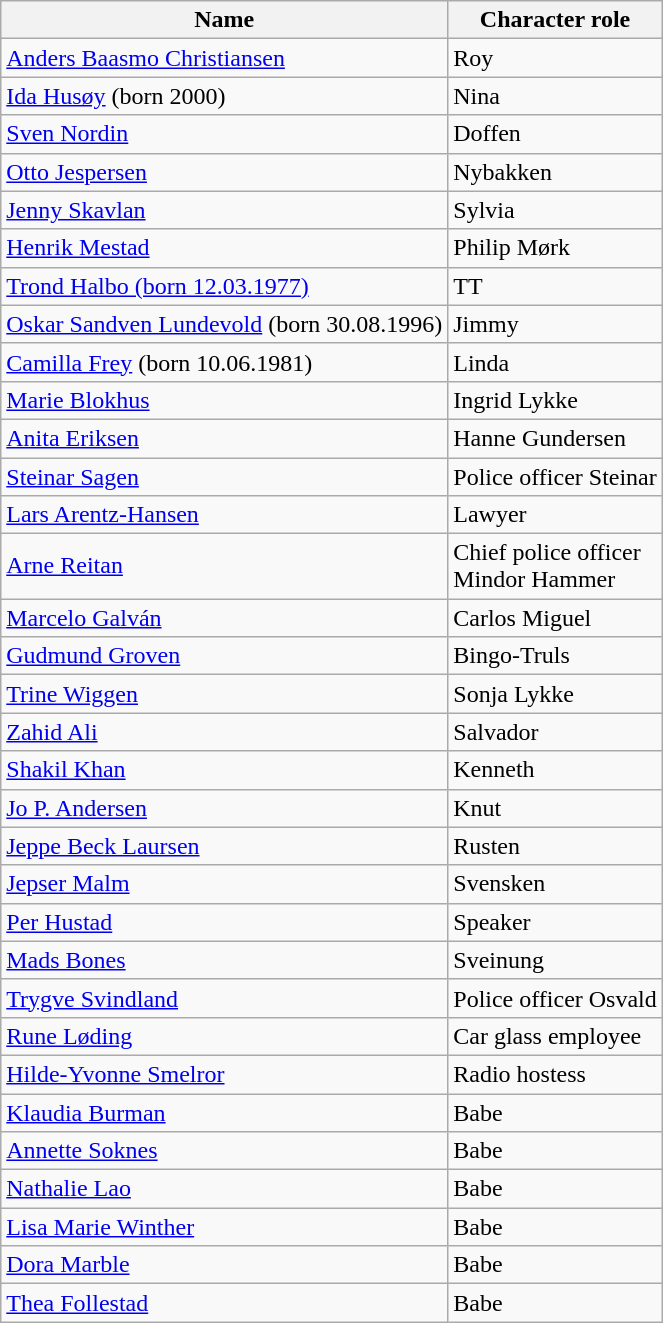<table class="wikitable">
<tr>
<th>Name</th>
<th>Character role</th>
</tr>
<tr>
<td><a href='#'>Anders Baasmo Christiansen</a></td>
<td>Roy</td>
</tr>
<tr>
<td><a href='#'>Ida Husøy</a> (born 2000)</td>
<td>Nina</td>
</tr>
<tr>
<td><a href='#'>Sven Nordin</a></td>
<td>Doffen</td>
</tr>
<tr>
<td><a href='#'>Otto Jespersen</a></td>
<td>Nybakken</td>
</tr>
<tr>
<td><a href='#'>Jenny Skavlan</a></td>
<td>Sylvia</td>
</tr>
<tr>
<td><a href='#'>Henrik Mestad</a></td>
<td>Philip Mørk</td>
</tr>
<tr>
<td><a href='#'>Trond Halbo (born 12.03.1977)</a></td>
<td>TT</td>
</tr>
<tr>
<td><a href='#'>Oskar Sandven Lundevold</a> (born 30.08.1996)</td>
<td>Jimmy</td>
</tr>
<tr>
<td><a href='#'>Camilla Frey</a> (born 10.06.1981)</td>
<td>Linda</td>
</tr>
<tr>
<td><a href='#'>Marie Blokhus</a></td>
<td>Ingrid Lykke</td>
</tr>
<tr>
<td><a href='#'>Anita Eriksen</a></td>
<td>Hanne Gundersen</td>
</tr>
<tr>
<td><a href='#'>Steinar Sagen</a></td>
<td>Police officer Steinar</td>
</tr>
<tr>
<td><a href='#'>Lars Arentz-Hansen</a></td>
<td>Lawyer</td>
</tr>
<tr>
<td><a href='#'>Arne Reitan</a></td>
<td>Chief police officer<br>Mindor Hammer</td>
</tr>
<tr>
<td><a href='#'>Marcelo Galván</a></td>
<td>Carlos Miguel</td>
</tr>
<tr>
<td><a href='#'>Gudmund Groven</a></td>
<td>Bingo-Truls</td>
</tr>
<tr>
<td><a href='#'>Trine Wiggen</a></td>
<td>Sonja Lykke</td>
</tr>
<tr>
<td><a href='#'>Zahid Ali</a></td>
<td>Salvador</td>
</tr>
<tr>
<td><a href='#'>Shakil Khan</a></td>
<td>Kenneth</td>
</tr>
<tr>
<td><a href='#'>Jo P. Andersen</a></td>
<td>Knut</td>
</tr>
<tr>
<td><a href='#'>Jeppe Beck Laursen</a></td>
<td>Rusten</td>
</tr>
<tr>
<td><a href='#'>Jepser Malm</a></td>
<td>Svensken</td>
</tr>
<tr>
<td><a href='#'>Per Hustad</a></td>
<td>Speaker</td>
</tr>
<tr>
<td><a href='#'>Mads Bones</a></td>
<td>Sveinung</td>
</tr>
<tr>
<td><a href='#'>Trygve Svindland</a></td>
<td>Police officer Osvald</td>
</tr>
<tr>
<td><a href='#'>Rune Løding</a></td>
<td>Car glass employee</td>
</tr>
<tr>
<td><a href='#'>Hilde-Yvonne Smelror</a></td>
<td>Radio hostess</td>
</tr>
<tr>
<td><a href='#'>Klaudia Burman</a></td>
<td>Babe</td>
</tr>
<tr>
<td><a href='#'>Annette Soknes</a></td>
<td>Babe</td>
</tr>
<tr>
<td><a href='#'>Nathalie Lao</a></td>
<td>Babe</td>
</tr>
<tr>
<td><a href='#'>Lisa Marie Winther</a></td>
<td>Babe</td>
</tr>
<tr>
<td><a href='#'>Dora Marble</a></td>
<td>Babe</td>
</tr>
<tr>
<td><a href='#'>Thea Follestad</a></td>
<td>Babe</td>
</tr>
</table>
